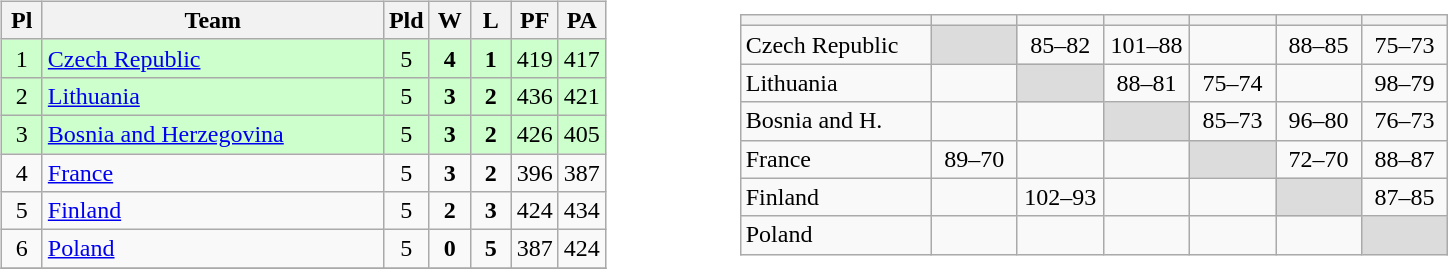<table>
<tr>
<td width="50%"><br><table class="wikitable" style="text-align: center;">
<tr>
<th width=20>Pl</th>
<th width=220>Team</th>
<th width=20>Pld</th>
<th width=20>W</th>
<th width=20>L</th>
<th width=20>PF</th>
<th width=20>PA</th>
</tr>
<tr bgcolor=ccffcc>
<td>1</td>
<td align="left"> <a href='#'>Czech Republic</a></td>
<td>5</td>
<td><strong>4</strong></td>
<td><strong>1</strong></td>
<td>419</td>
<td>417</td>
</tr>
<tr bgcolor=ccffcc>
<td>2</td>
<td align="left"> <a href='#'>Lithuania</a></td>
<td>5</td>
<td><strong>3</strong></td>
<td><strong>2</strong></td>
<td>436</td>
<td>421</td>
</tr>
<tr bgcolor=ccffcc>
<td>3</td>
<td align="left"> <a href='#'>Bosnia and Herzegovina</a></td>
<td>5</td>
<td><strong>3</strong></td>
<td><strong>2</strong></td>
<td>426</td>
<td>405</td>
</tr>
<tr>
<td>4</td>
<td align="left"> <a href='#'>France</a></td>
<td>5</td>
<td><strong>3</strong></td>
<td><strong>2</strong></td>
<td>396</td>
<td>387</td>
</tr>
<tr>
<td>5</td>
<td align="left"> <a href='#'>Finland</a></td>
<td>5</td>
<td><strong>2</strong></td>
<td><strong>3</strong></td>
<td>424</td>
<td>434</td>
</tr>
<tr>
<td>6</td>
<td align="left"> <a href='#'>Poland</a></td>
<td>5</td>
<td><strong>0</strong></td>
<td><strong>5</strong></td>
<td>387</td>
<td>424</td>
</tr>
<tr>
</tr>
</table>
</td>
<td><br><table class="wikitable" style="text-align:center">
<tr>
<th width="120"></th>
<th width="50"></th>
<th width="50"></th>
<th width="50"></th>
<th width="50"></th>
<th width="50"></th>
<th width="50"></th>
</tr>
<tr>
<td align=left> Czech Republic</td>
<td bgcolor="#DCDCDC"></td>
<td>85–82</td>
<td>101–88</td>
<td></td>
<td>88–85</td>
<td>75–73</td>
</tr>
<tr>
<td align=left> Lithuania</td>
<td></td>
<td bgcolor="#DCDCDC"></td>
<td>88–81</td>
<td>75–74</td>
<td></td>
<td>98–79</td>
</tr>
<tr>
<td align=left> Bosnia and H.</td>
<td></td>
<td></td>
<td bgcolor="#DCDCDC"></td>
<td>85–73</td>
<td>96–80</td>
<td>76–73</td>
</tr>
<tr>
<td align=left> France</td>
<td>89–70</td>
<td></td>
<td></td>
<td bgcolor="#DCDCDC"></td>
<td>72–70</td>
<td>88–87</td>
</tr>
<tr>
<td align=left> Finland</td>
<td></td>
<td>102–93</td>
<td></td>
<td></td>
<td bgcolor="#DCDCDC"></td>
<td>87–85</td>
</tr>
<tr>
<td align=left> Poland</td>
<td></td>
<td></td>
<td></td>
<td></td>
<td></td>
<td bgcolor="#DCDCDC"></td>
</tr>
</table>
</td>
</tr>
</table>
